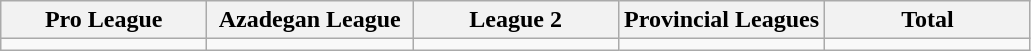<table class="wikitable">
<tr>
<th style="width:20%;">Pro League</th>
<th style="width:20%;">Azadegan League</th>
<th style="width:20%;">League 2</th>
<th style="width:20%;">Provincial Leagues</th>
<th style="width:20%;">Total</th>
</tr>
<tr>
<td></td>
<td></td>
<td></td>
<td></td>
<td></td>
</tr>
</table>
